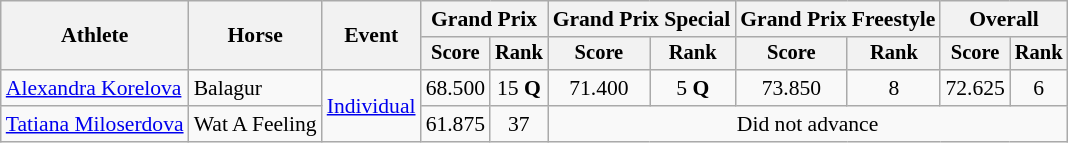<table class=wikitable style="font-size:90%">
<tr>
<th rowspan="2">Athlete</th>
<th rowspan="2">Horse</th>
<th rowspan="2">Event</th>
<th colspan="2">Grand Prix</th>
<th colspan="2">Grand Prix Special</th>
<th colspan="2">Grand Prix Freestyle</th>
<th colspan="2">Overall</th>
</tr>
<tr style="font-size:95%">
<th>Score</th>
<th>Rank</th>
<th>Score</th>
<th>Rank</th>
<th>Score</th>
<th>Rank</th>
<th>Score</th>
<th>Rank</th>
</tr>
<tr align=center>
<td align=left><a href='#'>Alexandra Korelova</a></td>
<td align=left>Balagur</td>
<td align=left rowspan=2><a href='#'>Individual</a></td>
<td>68.500</td>
<td>15 <strong>Q</strong></td>
<td>71.400</td>
<td>5 <strong>Q</strong></td>
<td>73.850</td>
<td>8</td>
<td>72.625</td>
<td>6</td>
</tr>
<tr align=center>
<td align=left><a href='#'>Tatiana Miloserdova</a></td>
<td align=left>Wat A Feeling</td>
<td>61.875</td>
<td>37</td>
<td colspan=6>Did not advance</td>
</tr>
</table>
